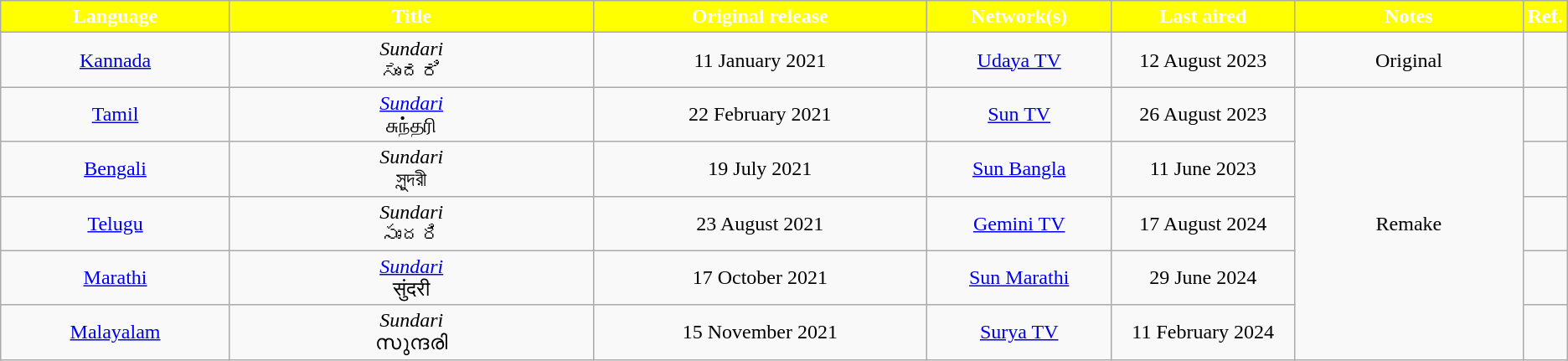<table class="wikitable" style="text-align:center;">
<tr style="color:white">
<th style="background:Yellow; width:15%;">Language</th>
<th style="background:Yellow; width:24%;">Title</th>
<th style="background:Yellow; width:22%;">Original release</th>
<th style="background:Yellow; width:12%;">Network(s)</th>
<th style="background:Yellow; width:12%;">Last aired</th>
<th style="background:Yellow; width:42%;">Notes</th>
<th style="background:Yellow; width:42%;">Ref.</th>
</tr>
<tr>
<td><a href='#'>Kannada</a></td>
<td><em>Sundari</em> <br> ಸುಂದರಿ</td>
<td>11 January 2021</td>
<td><a href='#'>Udaya TV</a></td>
<td>12 August 2023</td>
<td>Original</td>
<td></td>
</tr>
<tr>
<td><a href='#'>Tamil</a></td>
<td><em><a href='#'>Sundari</a></em> <br> சுந்தரி</td>
<td>22 February 2021</td>
<td><a href='#'>Sun TV</a></td>
<td>26 August 2023</td>
<td rowspan="5">Remake</td>
<td></td>
</tr>
<tr>
<td><a href='#'>Bengali</a></td>
<td><em>Sundari</em> <br> সুন্দরী</td>
<td>19 July 2021</td>
<td><a href='#'>Sun Bangla</a></td>
<td>11 June 2023</td>
<td></td>
</tr>
<tr>
<td><a href='#'>Telugu</a></td>
<td><em>Sundari</em> <br> సుందరి</td>
<td>23 August 2021</td>
<td><a href='#'>Gemini TV</a></td>
<td>17 August 2024</td>
<td></td>
</tr>
<tr>
<td><a href='#'>Marathi</a></td>
<td><em><a href='#'>Sundari</a></em> <br> सुंदरी</td>
<td>17 October 2021</td>
<td><a href='#'>Sun Marathi</a></td>
<td>29 June 2024</td>
<td></td>
</tr>
<tr>
<td><a href='#'>Malayalam</a></td>
<td><em>Sundari</em> <br> സുന്ദരി</td>
<td>15 November 2021</td>
<td><a href='#'>Surya TV</a></td>
<td>11 February 2024</td>
<td></td>
</tr>
</table>
